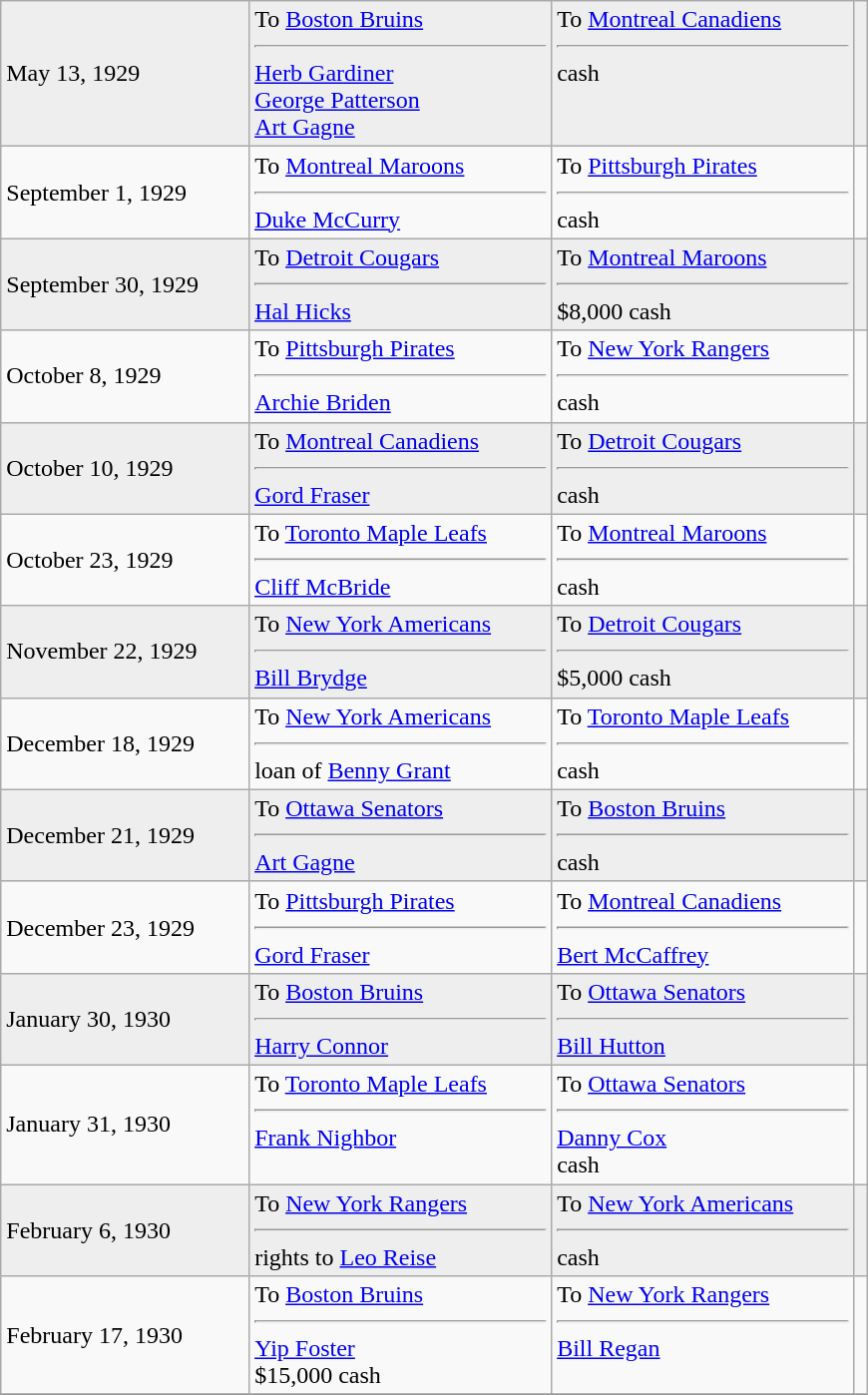<table class="wikitable" style="border:1px solid #999999; width:580px;">
<tr bgcolor="eeeeee">
<td>May 13, 1929</td>
<td valign="top">To <a href='#'>Boston Bruins</a><hr><a href='#'>Herb Gardiner</a><br><a href='#'>George Patterson</a><br><a href='#'>Art Gagne</a></td>
<td valign="top">To <a href='#'>Montreal Canadiens</a> <hr>cash</td>
<td></td>
</tr>
<tr>
<td>September 1, 1929</td>
<td valign="top">To <a href='#'>Montreal Maroons</a><hr><a href='#'>Duke McCurry</a></td>
<td valign="top">To <a href='#'>Pittsburgh Pirates</a> <hr>cash</td>
<td></td>
</tr>
<tr bgcolor="eeeeee">
<td>September 30, 1929</td>
<td valign="top">To <a href='#'>Detroit Cougars</a><hr><a href='#'>Hal Hicks</a></td>
<td valign="top">To <a href='#'>Montreal Maroons</a> <hr>$8,000 cash</td>
<td></td>
</tr>
<tr>
<td>October 8, 1929</td>
<td valign="top">To <a href='#'>Pittsburgh Pirates</a><hr><a href='#'>Archie Briden</a></td>
<td valign="top">To <a href='#'>New York Rangers</a> <hr>cash</td>
<td></td>
</tr>
<tr bgcolor="eeeeee">
<td>October 10, 1929</td>
<td valign="top">To <a href='#'>Montreal Canadiens</a><hr><a href='#'>Gord Fraser</a></td>
<td valign="top">To <a href='#'>Detroit Cougars</a> <hr>cash</td>
<td></td>
</tr>
<tr>
<td>October 23, 1929</td>
<td valign="top">To <a href='#'>Toronto Maple Leafs</a><hr><a href='#'>Cliff McBride</a></td>
<td valign="top">To <a href='#'>Montreal Maroons</a> <hr>cash</td>
<td></td>
</tr>
<tr bgcolor="eeeeee">
<td>November 22, 1929</td>
<td valign="top">To <a href='#'>New York Americans</a><hr><a href='#'>Bill Brydge</a></td>
<td valign="top">To <a href='#'>Detroit Cougars</a> <hr>$5,000 cash</td>
<td></td>
</tr>
<tr>
<td>December 18, 1929</td>
<td valign="top">To <a href='#'>New York Americans</a><hr>loan of <a href='#'>Benny Grant</a></td>
<td valign="top">To <a href='#'>Toronto Maple Leafs</a> <hr>cash</td>
<td></td>
</tr>
<tr bgcolor="eeeeee">
<td>December 21, 1929</td>
<td valign="top">To <a href='#'>Ottawa Senators</a><hr><a href='#'>Art Gagne</a></td>
<td valign="top">To <a href='#'>Boston Bruins</a> <hr>cash</td>
<td></td>
</tr>
<tr>
<td>December 23, 1929</td>
<td valign="top">To <a href='#'>Pittsburgh Pirates</a><hr><a href='#'>Gord Fraser</a></td>
<td valign="top">To <a href='#'>Montreal Canadiens</a> <hr><a href='#'>Bert McCaffrey</a></td>
<td></td>
</tr>
<tr bgcolor="eeeeee">
<td>January 30, 1930</td>
<td valign="top">To <a href='#'>Boston Bruins</a><hr><a href='#'>Harry Connor</a></td>
<td valign="top">To <a href='#'>Ottawa Senators</a> <hr><a href='#'>Bill Hutton</a></td>
<td></td>
</tr>
<tr>
<td>January 31, 1930</td>
<td valign="top">To <a href='#'>Toronto Maple Leafs</a><hr><a href='#'>Frank Nighbor</a></td>
<td valign="top">To <a href='#'>Ottawa Senators</a> <hr><a href='#'>Danny Cox</a><br>cash</td>
<td></td>
</tr>
<tr bgcolor="eeeeee">
<td>February 6, 1930</td>
<td valign="top">To <a href='#'>New York Rangers</a><hr>rights to <a href='#'>Leo Reise</a></td>
<td valign="top">To <a href='#'>New York Americans</a><hr>cash</td>
<td></td>
</tr>
<tr>
<td>February 17, 1930</td>
<td valign="top">To <a href='#'>Boston Bruins</a><hr><a href='#'>Yip Foster</a><br>$15,000 cash</td>
<td valign="top">To <a href='#'>New York Rangers</a> <hr><a href='#'>Bill Regan</a></td>
<td></td>
</tr>
<tr bgcolor="eeeeee">
</tr>
</table>
